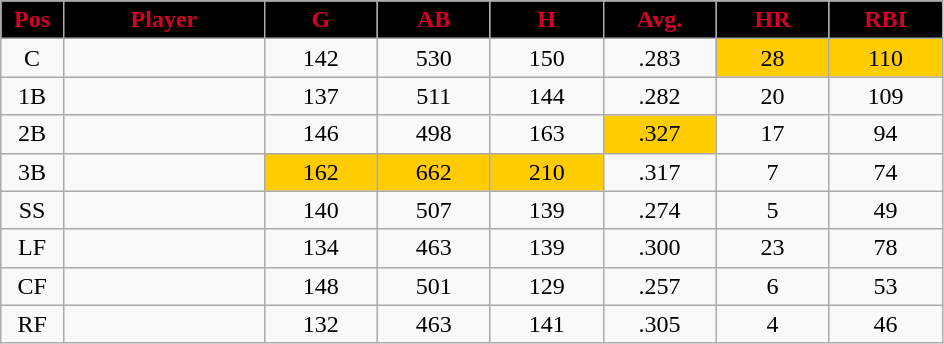<table class="wikitable sortable">
<tr>
<th style="background:black;color:#d40026;" width="5%">Pos</th>
<th style="background:black;color:#d40026;" width="16%">Player</th>
<th style="background:black;color:#d40026;" width="9%">G</th>
<th style="background:black;color:#d40026;" width="9%">AB</th>
<th style="background:black;color:#d40026;" width="9%">H</th>
<th style="background:black;color:#d40026;" width="9%">Avg.</th>
<th style="background:black;color:#d40026;" width="9%">HR</th>
<th style="background:black;color:#d40026;" width="9%">RBI</th>
</tr>
<tr align="center">
<td>C</td>
<td></td>
<td>142</td>
<td>530</td>
<td>150</td>
<td>.283</td>
<td bgcolor="#FFCC00">28</td>
<td bgcolor="#FFCC00">110</td>
</tr>
<tr align="center">
<td>1B</td>
<td></td>
<td>137</td>
<td>511</td>
<td>144</td>
<td>.282</td>
<td>20</td>
<td>109</td>
</tr>
<tr align="center">
<td>2B</td>
<td></td>
<td>146</td>
<td>498</td>
<td>163</td>
<td bgcolor="#FFCC00">.327</td>
<td>17</td>
<td>94</td>
</tr>
<tr align="center">
<td>3B</td>
<td></td>
<td bgcolor="#FFCC00">162</td>
<td bgcolor="#FFCC00">662</td>
<td bgcolor="#FFCC00">210</td>
<td>.317</td>
<td>7</td>
<td>74</td>
</tr>
<tr align="center">
<td>SS</td>
<td></td>
<td>140</td>
<td>507</td>
<td>139</td>
<td>.274</td>
<td>5</td>
<td>49</td>
</tr>
<tr align="center">
<td>LF</td>
<td></td>
<td>134</td>
<td>463</td>
<td>139</td>
<td>.300</td>
<td>23</td>
<td>78</td>
</tr>
<tr align="center">
<td>CF</td>
<td></td>
<td>148</td>
<td>501</td>
<td>129</td>
<td>.257</td>
<td>6</td>
<td>53</td>
</tr>
<tr align="center">
<td>RF</td>
<td></td>
<td>132</td>
<td>463</td>
<td>141</td>
<td>.305</td>
<td>4</td>
<td>46</td>
</tr>
</table>
